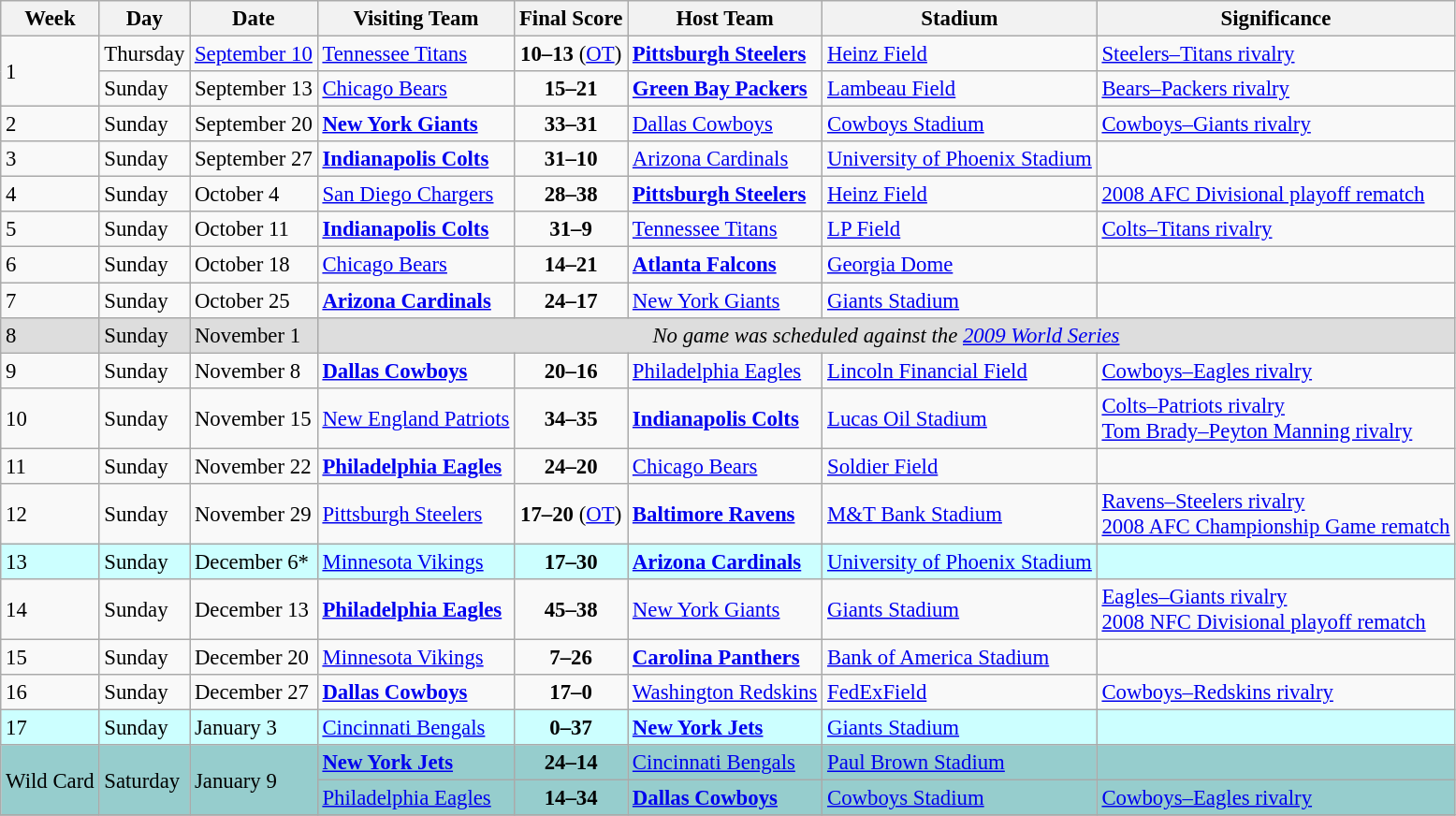<table class="wikitable" style="font-size: 95%;">
<tr>
<th>Week</th>
<th>Day</th>
<th>Date</th>
<th>Visiting Team</th>
<th>Final Score</th>
<th>Host Team</th>
<th>Stadium</th>
<th>Significance</th>
</tr>
<tr>
<td rowspan="2">1</td>
<td>Thursday</td>
<td><a href='#'>September 10</a></td>
<td><a href='#'>Tennessee Titans</a></td>
<td align="center"><strong>10–13</strong> (<a href='#'>OT</a>)</td>
<td><strong><a href='#'>Pittsburgh Steelers</a></strong></td>
<td><a href='#'>Heinz Field</a></td>
<td><a href='#'>Steelers–Titans rivalry</a></td>
</tr>
<tr>
<td>Sunday</td>
<td>September 13</td>
<td><a href='#'>Chicago Bears</a></td>
<td align="center"><strong>15–21</strong></td>
<td><strong><a href='#'>Green Bay Packers</a></strong></td>
<td><a href='#'>Lambeau Field</a></td>
<td><a href='#'>Bears–Packers rivalry</a></td>
</tr>
<tr>
<td>2</td>
<td>Sunday</td>
<td>September 20</td>
<td><strong><a href='#'>New York Giants</a></strong></td>
<td align="center"><strong>33–31</strong></td>
<td><a href='#'>Dallas Cowboys</a></td>
<td><a href='#'>Cowboys Stadium</a></td>
<td><a href='#'>Cowboys–Giants rivalry</a></td>
</tr>
<tr>
<td>3</td>
<td>Sunday</td>
<td>September 27</td>
<td><strong><a href='#'>Indianapolis Colts</a></strong></td>
<td align="center"><strong>31–10</strong></td>
<td><a href='#'>Arizona Cardinals</a></td>
<td><a href='#'>University of Phoenix Stadium</a></td>
<td></td>
</tr>
<tr>
<td>4</td>
<td>Sunday</td>
<td>October 4</td>
<td><a href='#'>San Diego Chargers</a></td>
<td align="center"><strong>28–38</strong></td>
<td><strong><a href='#'>Pittsburgh Steelers</a></strong></td>
<td><a href='#'>Heinz Field</a></td>
<td><a href='#'>2008 AFC Divisional playoff rematch</a></td>
</tr>
<tr>
<td>5</td>
<td>Sunday</td>
<td>October 11</td>
<td><strong><a href='#'>Indianapolis Colts</a></strong></td>
<td align="center"><strong>31–9</strong></td>
<td><a href='#'>Tennessee Titans</a></td>
<td><a href='#'>LP Field</a></td>
<td><a href='#'>Colts–Titans rivalry</a></td>
</tr>
<tr>
<td>6</td>
<td>Sunday</td>
<td>October 18</td>
<td><a href='#'>Chicago Bears</a></td>
<td align="center"><strong>14–21</strong></td>
<td><strong><a href='#'>Atlanta Falcons</a></strong></td>
<td><a href='#'>Georgia Dome</a></td>
<td></td>
</tr>
<tr>
<td>7</td>
<td>Sunday</td>
<td>October 25</td>
<td><strong><a href='#'>Arizona Cardinals</a></strong></td>
<td align="center"><strong>24–17</strong></td>
<td><a href='#'>New York Giants</a></td>
<td><a href='#'>Giants Stadium</a></td>
<td></td>
</tr>
<tr bgcolor="#ddd">
<td>8</td>
<td>Sunday</td>
<td>November 1</td>
<td colspan="5" align="center"><em>No game was scheduled against the <a href='#'>2009 World Series</a></em></td>
</tr>
<tr>
<td>9</td>
<td>Sunday</td>
<td>November 8</td>
<td><strong><a href='#'>Dallas Cowboys</a></strong></td>
<td align="center"><strong>20–16</strong></td>
<td><a href='#'>Philadelphia Eagles</a></td>
<td><a href='#'>Lincoln Financial Field</a></td>
<td><a href='#'>Cowboys–Eagles rivalry</a></td>
</tr>
<tr>
<td>10</td>
<td>Sunday</td>
<td>November 15</td>
<td><a href='#'>New England Patriots</a></td>
<td align="center"><strong>34–35</strong></td>
<td><strong><a href='#'>Indianapolis Colts</a></strong></td>
<td><a href='#'>Lucas Oil Stadium</a></td>
<td><a href='#'>Colts–Patriots rivalry</a><br><a href='#'>Tom Brady–Peyton Manning rivalry</a></td>
</tr>
<tr>
<td>11</td>
<td>Sunday</td>
<td>November 22</td>
<td><strong><a href='#'>Philadelphia Eagles</a></strong></td>
<td align="center"><strong>24–20</strong></td>
<td><a href='#'>Chicago Bears</a></td>
<td><a href='#'>Soldier Field</a></td>
<td></td>
</tr>
<tr>
<td>12</td>
<td>Sunday</td>
<td>November 29</td>
<td><a href='#'>Pittsburgh Steelers</a></td>
<td align="center"><strong>17–20</strong> (<a href='#'>OT</a>)</td>
<td><strong><a href='#'>Baltimore Ravens</a></strong></td>
<td><a href='#'>M&T Bank Stadium</a></td>
<td><a href='#'>Ravens–Steelers rivalry</a><br><a href='#'>2008 AFC Championship Game rematch</a></td>
</tr>
<tr bgcolor="#ccffff">
<td>13</td>
<td>Sunday</td>
<td>December 6*</td>
<td><a href='#'>Minnesota Vikings</a></td>
<td align="center"><strong>17–30</strong></td>
<td><strong><a href='#'>Arizona Cardinals</a></strong></td>
<td><a href='#'>University of Phoenix Stadium</a></td>
<td></td>
</tr>
<tr>
<td>14</td>
<td>Sunday</td>
<td>December 13</td>
<td><strong><a href='#'>Philadelphia Eagles</a></strong></td>
<td align="center"><strong>45–38</strong></td>
<td><a href='#'>New York Giants</a></td>
<td><a href='#'>Giants Stadium</a></td>
<td><a href='#'>Eagles–Giants rivalry</a><br><a href='#'>2008 NFC Divisional playoff rematch</a></td>
</tr>
<tr>
<td>15</td>
<td>Sunday</td>
<td>December 20</td>
<td><a href='#'>Minnesota Vikings</a></td>
<td align="center"><strong>7–26</strong></td>
<td><strong><a href='#'>Carolina Panthers</a></strong></td>
<td><a href='#'>Bank of America Stadium</a></td>
<td></td>
</tr>
<tr>
<td>16</td>
<td>Sunday</td>
<td>December 27</td>
<td><strong><a href='#'>Dallas Cowboys</a></strong></td>
<td align="center"><strong>17–0</strong></td>
<td><a href='#'>Washington Redskins</a></td>
<td><a href='#'>FedExField</a></td>
<td><a href='#'>Cowboys–Redskins rivalry</a></td>
</tr>
<tr bgcolor="#ccffff">
<td>17</td>
<td>Sunday</td>
<td>January 3</td>
<td><a href='#'>Cincinnati Bengals</a></td>
<td align="center"><strong>0–37</strong></td>
<td><strong><a href='#'>New York Jets</a></strong></td>
<td><a href='#'>Giants Stadium</a></td>
<td></td>
</tr>
<tr bgcolor="#96cdcd">
<td rowspan="2">Wild Card</td>
<td rowspan="2">Saturday</td>
<td rowspan="2">January 9</td>
<td><strong><a href='#'>New York Jets</a></strong></td>
<td align="center"><strong>24–14</strong></td>
<td><a href='#'>Cincinnati Bengals</a></td>
<td><a href='#'>Paul Brown Stadium</a></td>
<td></td>
</tr>
<tr bgcolor="#96cdcd">
<td><a href='#'>Philadelphia Eagles</a></td>
<td align="center"><strong>14–34</strong></td>
<td><strong><a href='#'>Dallas Cowboys</a></strong></td>
<td><a href='#'>Cowboys Stadium</a></td>
<td><a href='#'>Cowboys–Eagles rivalry</a></td>
</tr>
<tr>
</tr>
</table>
